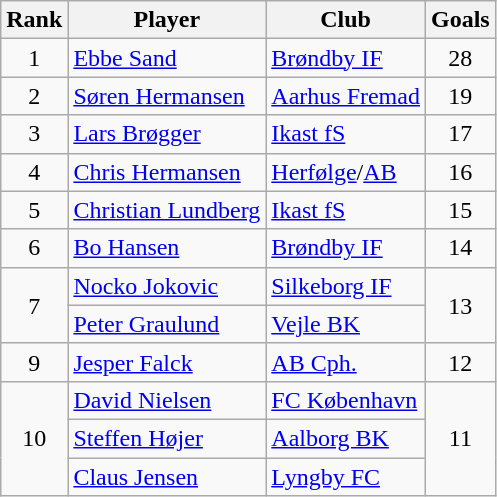<table class="wikitable" style="text-align: center;">
<tr>
<th>Rank</th>
<th>Player</th>
<th>Club</th>
<th>Goals</th>
</tr>
<tr>
<td>1</td>
<td align="left"> <a href='#'>Ebbe Sand</a></td>
<td align="left"><a href='#'>Brøndby IF</a></td>
<td>28</td>
</tr>
<tr>
<td>2</td>
<td align="left"> <a href='#'>Søren Hermansen</a></td>
<td align="left"><a href='#'>Aarhus Fremad</a></td>
<td>19</td>
</tr>
<tr>
<td>3</td>
<td align="left"> <a href='#'>Lars Brøgger</a></td>
<td align="left"><a href='#'>Ikast fS</a></td>
<td>17</td>
</tr>
<tr>
<td>4</td>
<td align="left"> <a href='#'>Chris Hermansen</a></td>
<td align="left"><a href='#'>Herfølge</a>/<a href='#'>AB</a></td>
<td>16</td>
</tr>
<tr>
<td>5</td>
<td align="left"> <a href='#'>Christian Lundberg</a></td>
<td align="left"><a href='#'>Ikast fS</a></td>
<td>15</td>
</tr>
<tr>
<td>6</td>
<td align="left"> <a href='#'>Bo Hansen</a></td>
<td align="left"><a href='#'>Brøndby IF</a></td>
<td>14</td>
</tr>
<tr>
<td rowspan="2">7</td>
<td align="left"> <a href='#'>Nocko Jokovic</a></td>
<td align="left"><a href='#'>Silkeborg IF</a></td>
<td rowspan="2">13</td>
</tr>
<tr>
<td align="left"> <a href='#'>Peter Graulund</a></td>
<td align="left"><a href='#'>Vejle BK</a></td>
</tr>
<tr>
<td>9</td>
<td align="left"> <a href='#'>Jesper Falck</a></td>
<td align="left"><a href='#'>AB Cph.</a></td>
<td>12</td>
</tr>
<tr>
<td rowspan="3">10</td>
<td align="left"> <a href='#'>David Nielsen</a></td>
<td align="left"><a href='#'>FC København</a></td>
<td rowspan="3">11</td>
</tr>
<tr>
<td align="left"> <a href='#'>Steffen Højer</a></td>
<td align="left"><a href='#'>Aalborg BK</a></td>
</tr>
<tr>
<td align="left"> <a href='#'>Claus Jensen</a></td>
<td align="left"><a href='#'>Lyngby FC</a></td>
</tr>
</table>
